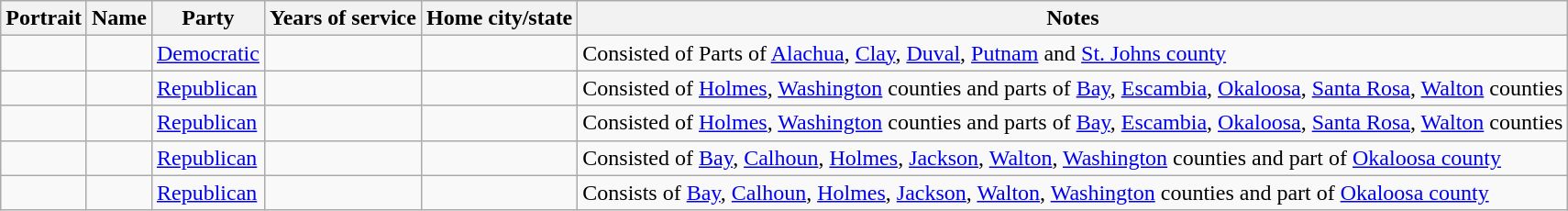<table class="wikitable">
<tr>
<th>Portrait</th>
<th>Name</th>
<th>Party</th>
<th>Years of service</th>
<th>Home city/state</th>
<th>Notes</th>
</tr>
<tr>
<td></td>
<td></td>
<td><a href='#'>Democratic</a></td>
<td></td>
<td></td>
<td>Consisted of Parts of <a href='#'>Alachua</a>, <a href='#'>Clay</a>, <a href='#'>Duval</a>, <a href='#'>Putnam</a> and <a href='#'>St. Johns county</a></td>
</tr>
<tr>
<td></td>
<td></td>
<td><a href='#'>Republican</a></td>
<td></td>
<td></td>
<td>Consisted of <a href='#'>Holmes</a>, <a href='#'>Washington</a> counties and parts of <a href='#'>Bay</a>, <a href='#'>Escambia</a>, <a href='#'>Okaloosa</a>, <a href='#'>Santa Rosa</a>, <a href='#'>Walton</a> counties</td>
</tr>
<tr>
<td></td>
<td></td>
<td><a href='#'>Republican</a></td>
<td></td>
<td></td>
<td>Consisted of <a href='#'>Holmes</a>, <a href='#'>Washington</a> counties and parts of <a href='#'>Bay</a>, <a href='#'>Escambia</a>, <a href='#'>Okaloosa</a>, <a href='#'>Santa Rosa</a>, <a href='#'>Walton</a> counties</td>
</tr>
<tr>
<td></td>
<td></td>
<td><a href='#'>Republican</a></td>
<td></td>
<td></td>
<td>Consisted of <a href='#'>Bay</a>, <a href='#'>Calhoun</a>, <a href='#'>Holmes</a>, <a href='#'>Jackson</a>, <a href='#'>Walton</a>, <a href='#'>Washington</a> counties and part of <a href='#'>Okaloosa county</a></td>
</tr>
<tr>
<td></td>
<td></td>
<td><a href='#'>Republican</a></td>
<td></td>
<td></td>
<td>Consists of <a href='#'>Bay</a>, <a href='#'>Calhoun</a>, <a href='#'>Holmes</a>, <a href='#'>Jackson</a>, <a href='#'>Walton</a>, <a href='#'>Washington</a> counties and part of <a href='#'>Okaloosa county</a></td>
</tr>
</table>
